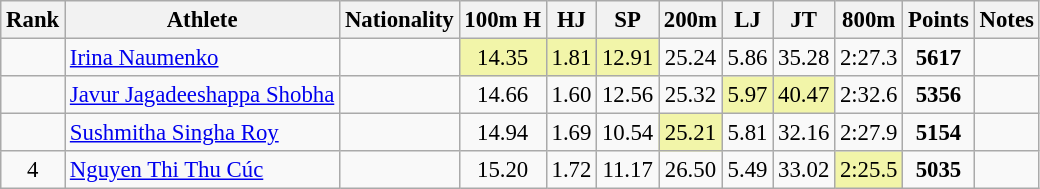<table class="wikitable sortable" style=" text-align:center; font-size:95%;">
<tr>
<th>Rank</th>
<th>Athlete</th>
<th>Nationality</th>
<th>100m H</th>
<th>HJ</th>
<th>SP</th>
<th>200m</th>
<th>LJ</th>
<th>JT</th>
<th>800m</th>
<th>Points</th>
<th>Notes</th>
</tr>
<tr>
<td></td>
<td align=left><a href='#'>Irina Naumenko</a></td>
<td align=left></td>
<td bgcolor=#F2F5A9>14.35</td>
<td bgcolor=#F2F5A9>1.81</td>
<td bgcolor=#F2F5A9>12.91</td>
<td>25.24</td>
<td>5.86</td>
<td>35.28</td>
<td>2:27.3</td>
<td><strong>5617</strong></td>
<td></td>
</tr>
<tr>
<td></td>
<td align=left><a href='#'>Javur Jagadeeshappa Shobha</a></td>
<td align=left></td>
<td>14.66</td>
<td>1.60</td>
<td>12.56</td>
<td>25.32</td>
<td bgcolor=#F2F5A9>5.97</td>
<td bgcolor=#F2F5A9>40.47</td>
<td>2:32.6</td>
<td><strong>5356</strong></td>
<td></td>
</tr>
<tr>
<td></td>
<td align=left><a href='#'>Sushmitha Singha Roy</a></td>
<td align=left></td>
<td>14.94</td>
<td>1.69</td>
<td>10.54</td>
<td bgcolor=#F2F5A9>25.21</td>
<td>5.81</td>
<td>32.16</td>
<td>2:27.9</td>
<td><strong>5154</strong></td>
<td></td>
</tr>
<tr>
<td>4</td>
<td align=left><a href='#'>Nguyen Thi Thu Cúc</a></td>
<td align=left></td>
<td>15.20</td>
<td>1.72</td>
<td>11.17</td>
<td>26.50</td>
<td>5.49</td>
<td>33.02</td>
<td bgcolor=#F2F5A9>2:25.5</td>
<td><strong>5035</strong></td>
<td></td>
</tr>
</table>
